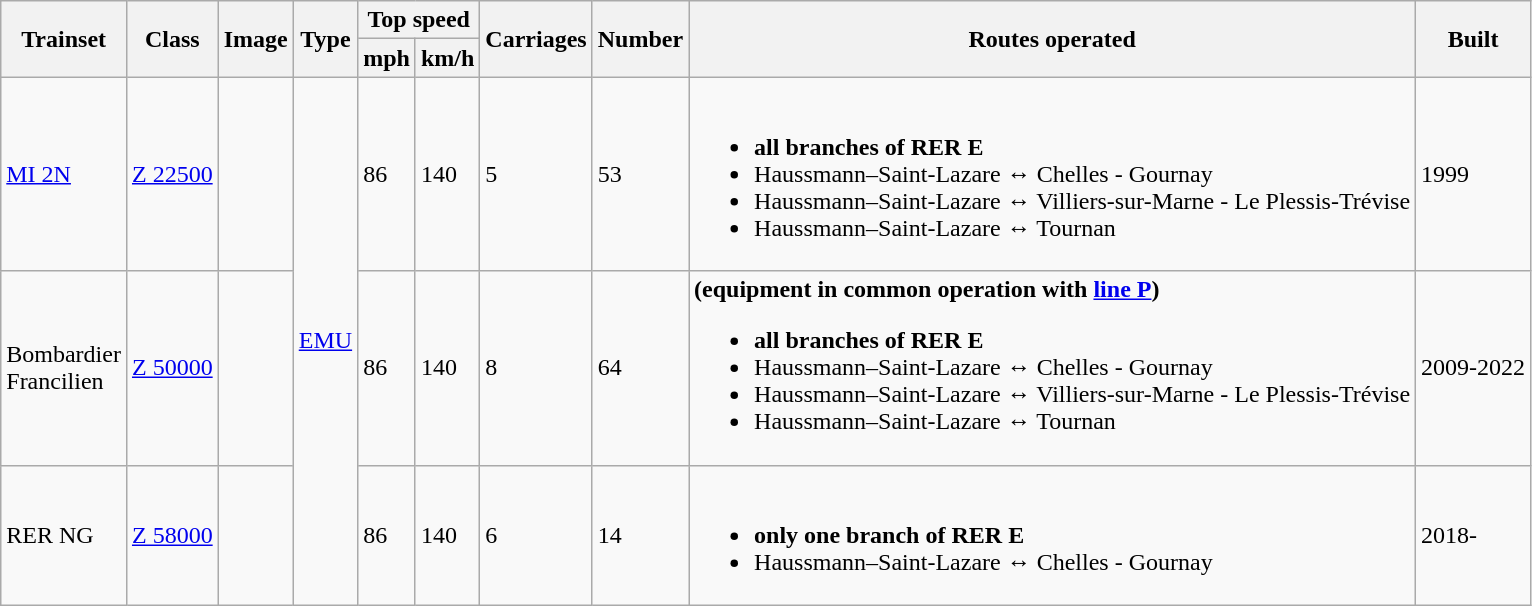<table class="wikitable">
<tr>
<th rowspan="2">Trainset</th>
<th rowspan="2">Class</th>
<th rowspan="2">Image</th>
<th rowspan="2">Type</th>
<th colspan="2">Top speed</th>
<th rowspan="2">Carriages</th>
<th rowspan="2">Number</th>
<th rowspan="2">Routes operated</th>
<th rowspan="2">Built</th>
</tr>
<tr>
<th>mph</th>
<th>km/h</th>
</tr>
<tr>
<td><a href='#'>MI 2N</a></td>
<td><a href='#'>Z 22500</a></td>
<td></td>
<td rowspan="3"><a href='#'>EMU</a></td>
<td>86</td>
<td>140</td>
<td>5</td>
<td>53</td>
<td><br><ul><li><strong>all branches of RER E</strong></li><li>Haussmann–Saint-Lazare ↔ Chelles - Gournay</li><li>Haussmann–Saint-Lazare ↔ Villiers-sur-Marne - Le Plessis-Trévise</li><li>Haussmann–Saint-Lazare ↔ Tournan</li></ul></td>
<td>1999</td>
</tr>
<tr>
<td>Bombardier<br>Francilien</td>
<td><a href='#'>Z 50000</a></td>
<td></td>
<td>86</td>
<td>140</td>
<td>8</td>
<td>64</td>
<td><strong>(equipment in common operation with <a href='#'>line P</a>)</strong><br><ul><li><strong>all branches of RER E</strong></li><li>Haussmann–Saint-Lazare ↔ Chelles - Gournay</li><li>Haussmann–Saint-Lazare ↔ Villiers-sur-Marne - Le Plessis-Trévise</li><li>Haussmann–Saint-Lazare ↔ Tournan</li></ul></td>
<td>2009-2022</td>
</tr>
<tr>
<td>RER NG</td>
<td><a href='#'>Z 58000</a></td>
<td></td>
<td>86</td>
<td>140</td>
<td>6</td>
<td>14</td>
<td><br><ul><li><strong>only one branch of RER E</strong></li><li>Haussmann–Saint-Lazare ↔ Chelles - Gournay</li></ul></td>
<td>2018-</td>
</tr>
</table>
